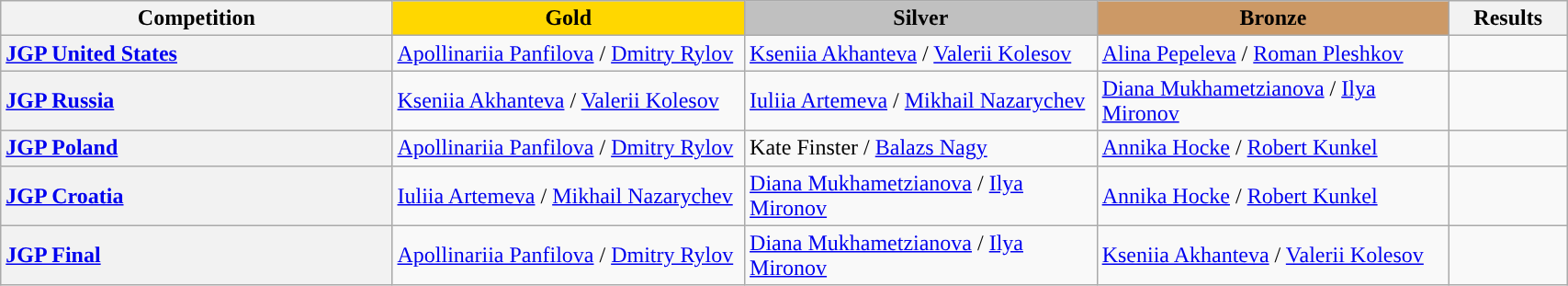<table class="wikitable unsortable" style="text-align:left; width:90%;">
<tr>
<th scope="col" style="text-align:center; width:25%;">Competition</th>
<td scope="col" style="text-align:center; width:22.5%; background:gold"><strong>Gold</strong></td>
<td scope="col" style="text-align:center; width:22.5%; background:silver"><strong>Silver</strong></td>
<td scope="col" style="text-align:center; width:22.5%; background:#c96"><strong>Bronze</strong></td>
<th scope="col" style="text-align:center; width:7.5%;">Results</th>
</tr>
<tr>
<th scope="row" style="text-align:left"> <a href='#'>JGP United States</a></th>
<td> <a href='#'>Apollinariia Panfilova</a> / <a href='#'>Dmitry Rylov</a></td>
<td> <a href='#'>Kseniia Akhanteva</a> / <a href='#'>Valerii Kolesov</a></td>
<td> <a href='#'>Alina Pepeleva</a> / <a href='#'>Roman Pleshkov</a></td>
<td></td>
</tr>
<tr>
<th scope="row" style="text-align:left"> <a href='#'>JGP Russia</a></th>
<td> <a href='#'>Kseniia Akhanteva</a> / <a href='#'>Valerii Kolesov</a></td>
<td> <a href='#'>Iuliia Artemeva</a> / <a href='#'>Mikhail Nazarychev</a></td>
<td> <a href='#'>Diana Mukhametzianova</a> / <a href='#'>Ilya Mironov</a></td>
<td></td>
</tr>
<tr>
<th scope="row" style="text-align:left"> <a href='#'>JGP Poland</a></th>
<td> <a href='#'>Apollinariia Panfilova</a> / <a href='#'>Dmitry Rylov</a></td>
<td> Kate Finster / <a href='#'>Balazs Nagy</a></td>
<td> <a href='#'>Annika Hocke</a> / <a href='#'>Robert Kunkel</a></td>
<td></td>
</tr>
<tr>
<th scope="row" style="text-align:left"> <a href='#'>JGP Croatia</a></th>
<td> <a href='#'>Iuliia Artemeva</a> / <a href='#'>Mikhail Nazarychev</a></td>
<td> <a href='#'>Diana Mukhametzianova</a> / <a href='#'>Ilya Mironov</a></td>
<td> <a href='#'>Annika Hocke</a> / <a href='#'>Robert Kunkel</a></td>
<td></td>
</tr>
<tr>
<th scope="row" style="text-align:left"> <a href='#'>JGP Final</a></th>
<td> <a href='#'>Apollinariia Panfilova</a> / <a href='#'>Dmitry Rylov</a></td>
<td> <a href='#'>Diana Mukhametzianova</a> / <a href='#'>Ilya Mironov</a></td>
<td> <a href='#'>Kseniia Akhanteva</a> / <a href='#'>Valerii Kolesov</a></td>
<td></td>
</tr>
</table>
